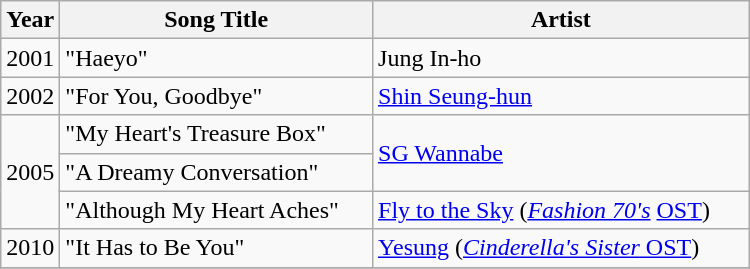<table class="wikitable" style="width:500px">
<tr>
<th width=10>Year</th>
<th>Song Title</th>
<th>Artist</th>
</tr>
<tr>
<td>2001</td>
<td>"Haeyo" </td>
<td>Jung In-ho</td>
</tr>
<tr>
<td>2002</td>
<td>"For You, Goodbye" </td>
<td><a href='#'>Shin Seung-hun</a></td>
</tr>
<tr>
<td rowspan=3>2005</td>
<td>"My Heart's Treasure Box" </td>
<td rowspan=2><a href='#'>SG Wannabe</a></td>
</tr>
<tr>
<td>"A Dreamy Conversation" </td>
</tr>
<tr>
<td>"Although My Heart Aches" </td>
<td><a href='#'>Fly to the Sky</a> (<em><a href='#'>Fashion 70's</a></em> <a href='#'>OST</a>)</td>
</tr>
<tr>
<td>2010</td>
<td>"It Has to Be You" </td>
<td><a href='#'>Yesung</a> (<a href='#'><em>Cinderella's Sister</em> OST</a>)</td>
</tr>
<tr>
</tr>
</table>
